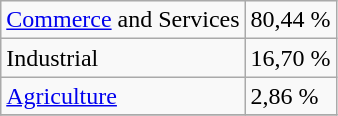<table class="wikitable" style="clear:none">
<tr>
<td><a href='#'>Commerce</a> and Services</td>
<td>80,44 %</td>
</tr>
<tr>
<td>Industrial</td>
<td>16,70 %</td>
</tr>
<tr>
<td><a href='#'>Agriculture</a></td>
<td>2,86 %</td>
</tr>
<tr>
</tr>
</table>
